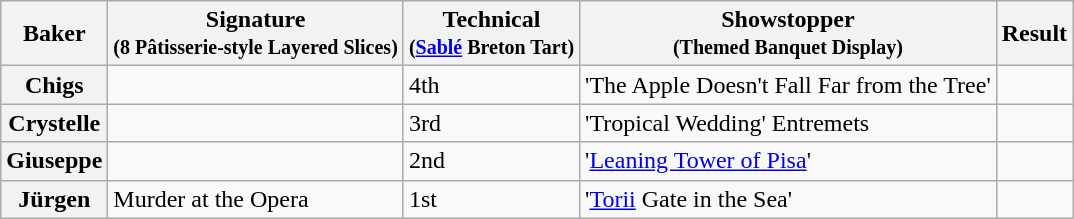<table class="wikitable sortable col3center sticky-header">
<tr>
<th scope="col">Baker</th>
<th scope="col" class="unsortable">Signature<br><small>(8 Pâtisserie-style Layered Slices)</small></th>
<th scope="col">Technical<br><small>(<a href='#'>Sablé</a> Breton Tart)</small></th>
<th scope="col" class="unsortable">Showstopper<br><small>(Themed Banquet Display)</small></th>
<th scope="col">Result</th>
</tr>
<tr>
<th scope="row">Chigs</th>
<td></td>
<td>4th</td>
<td>'The Apple Doesn't Fall Far from the Tree'</td>
<td></td>
</tr>
<tr>
<th scope="row">Crystelle</th>
<td></td>
<td>3rd</td>
<td>'Tropical Wedding' Entremets</td>
<td></td>
</tr>
<tr>
<th scope="row">Giuseppe</th>
<td></td>
<td>2nd</td>
<td>'<a href='#'>Leaning Tower of Pisa</a>'</td>
<td></td>
</tr>
<tr>
<th scope="row">Jürgen</th>
<td>Murder at the Opera</td>
<td>1st</td>
<td>'<a href='#'>Torii</a> Gate in the Sea'</td>
<td></td>
</tr>
</table>
